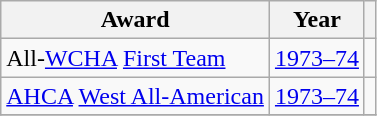<table class="wikitable">
<tr>
<th>Award</th>
<th>Year</th>
<th></th>
</tr>
<tr>
<td>All-<a href='#'>WCHA</a> <a href='#'>First Team</a></td>
<td><a href='#'>1973–74</a></td>
<td></td>
</tr>
<tr>
<td><a href='#'>AHCA</a> <a href='#'>West All-American</a></td>
<td><a href='#'>1973–74</a></td>
<td></td>
</tr>
<tr>
</tr>
</table>
